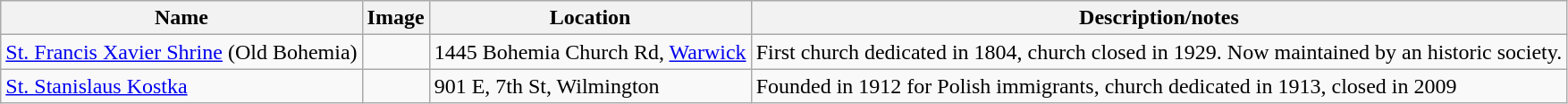<table class="wikitable sortable">
<tr>
<th><strong>Name</strong></th>
<th><strong>Image</strong></th>
<th><strong>Location</strong></th>
<th><strong>Description/notes</strong></th>
</tr>
<tr>
<td><a href='#'>St. Francis Xavier Shrine</a> (Old Bohemia)</td>
<td></td>
<td>1445 Bohemia Church Rd, <a href='#'>Warwick</a></td>
<td>First church dedicated in 1804, church closed in 1929. Now maintained by an historic society.</td>
</tr>
<tr>
<td><a href='#'>St. Stanislaus Kostka</a></td>
<td></td>
<td>901 E, 7th St, Wilmington</td>
<td>Founded in 1912 for Polish immigrants, church dedicated in 1913, closed in 2009 </td>
</tr>
</table>
